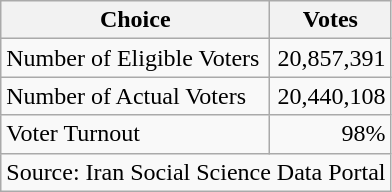<table class=wikitable style=text-align:right>
<tr>
<th>Choice</th>
<th>Votes</th>
</tr>
<tr>
<td align=left>Number of Eligible Voters</td>
<td>20,857,391</td>
</tr>
<tr>
<td align=left>Number of Actual Voters</td>
<td>20,440,108</td>
</tr>
<tr>
<td align=left>Voter Turnout</td>
<td>98%</td>
</tr>
<tr>
<td colspan=2 align=left>Source: Iran Social Science Data Portal</td>
</tr>
</table>
